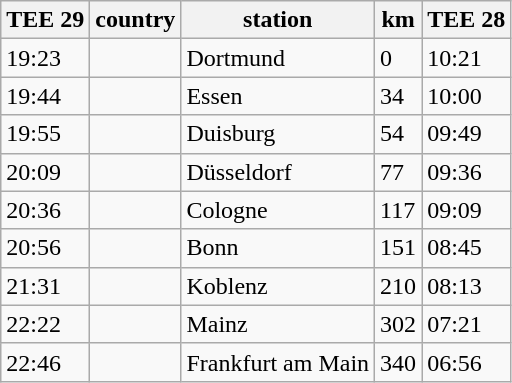<table class="wikitable">
<tr>
<th>TEE 29</th>
<th>country</th>
<th>station</th>
<th>km</th>
<th>TEE 28</th>
</tr>
<tr>
<td>19:23</td>
<td></td>
<td>Dortmund</td>
<td>0</td>
<td>10:21</td>
</tr>
<tr>
<td>19:44</td>
<td></td>
<td>Essen</td>
<td>34</td>
<td>10:00</td>
</tr>
<tr>
<td>19:55</td>
<td></td>
<td>Duisburg</td>
<td>54</td>
<td>09:49</td>
</tr>
<tr>
<td>20:09</td>
<td></td>
<td>Düsseldorf</td>
<td>77</td>
<td>09:36</td>
</tr>
<tr>
<td>20:36</td>
<td></td>
<td>Cologne</td>
<td>117</td>
<td>09:09</td>
</tr>
<tr>
<td>20:56</td>
<td></td>
<td>Bonn</td>
<td>151</td>
<td>08:45</td>
</tr>
<tr>
<td>21:31</td>
<td></td>
<td>Koblenz</td>
<td>210</td>
<td>08:13</td>
</tr>
<tr>
<td>22:22</td>
<td></td>
<td>Mainz</td>
<td>302</td>
<td>07:21</td>
</tr>
<tr>
<td>22:46</td>
<td></td>
<td>Frankfurt am Main</td>
<td>340</td>
<td>06:56</td>
</tr>
</table>
